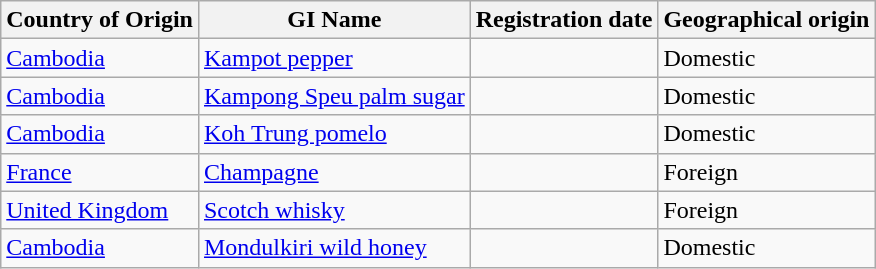<table class="wikitable sortable">
<tr>
<th>Country of Origin</th>
<th>GI Name</th>
<th>Registration date</th>
<th>Geographical origin</th>
</tr>
<tr>
<td><a href='#'>Cambodia</a></td>
<td><a href='#'>Kampot pepper</a></td>
<td></td>
<td>Domestic</td>
</tr>
<tr>
<td><a href='#'>Cambodia</a></td>
<td><a href='#'>Kampong Speu palm sugar</a></td>
<td></td>
<td>Domestic</td>
</tr>
<tr>
<td><a href='#'>Cambodia</a></td>
<td><a href='#'>Koh Trung pomelo</a></td>
<td></td>
<td>Domestic</td>
</tr>
<tr>
<td><a href='#'>France</a></td>
<td><a href='#'>Champagne</a></td>
<td></td>
<td>Foreign</td>
</tr>
<tr>
<td><a href='#'>United Kingdom</a></td>
<td><a href='#'>Scotch whisky</a></td>
<td></td>
<td>Foreign</td>
</tr>
<tr>
<td><a href='#'>Cambodia</a></td>
<td><a href='#'>Mondulkiri wild honey</a></td>
<td></td>
<td>Domestic</td>
</tr>
</table>
